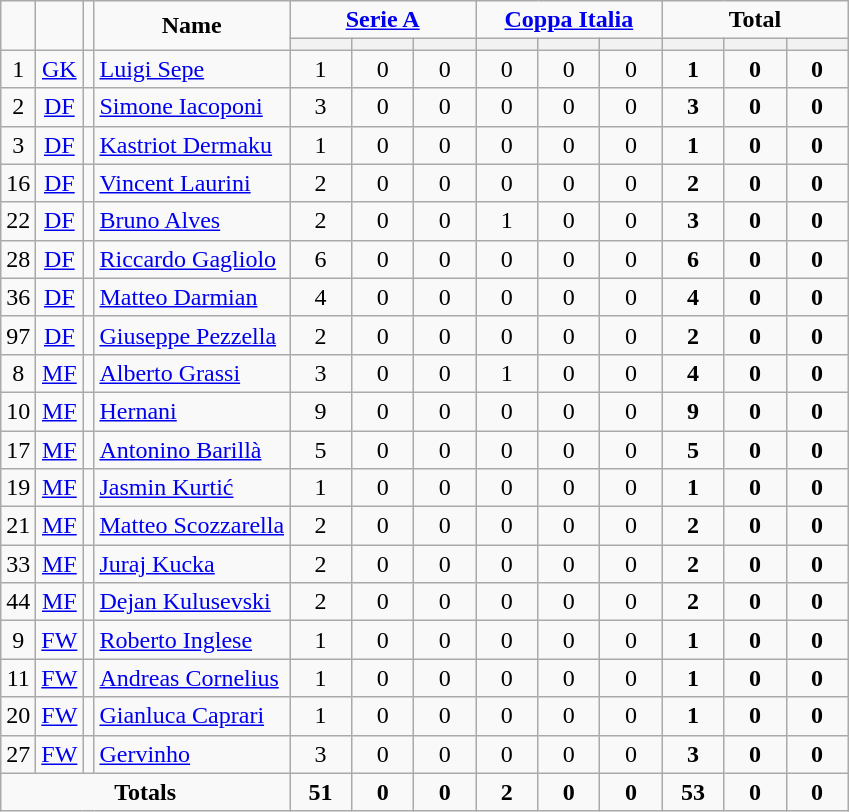<table class="wikitable" style="text-align:center;">
<tr>
<td rowspan="2" !width=15><strong></strong></td>
<td rowspan="2" !width=15><strong></strong></td>
<td rowspan="2" !width=15><strong></strong></td>
<td rowspan="2" !width=120><strong>Name</strong></td>
<td colspan="3"><strong><a href='#'>Serie A</a></strong></td>
<td colspan="3"><strong><a href='#'>Coppa Italia</a></strong></td>
<td colspan="3"><strong>Total</strong></td>
</tr>
<tr>
<th width=34; background:#fe9;"></th>
<th width=34; background:#fe9;"></th>
<th width=34; background:#ff8888;"></th>
<th width=34; background:#fe9;"></th>
<th width=34; background:#fe9;"></th>
<th width=34; background:#ff8888;"></th>
<th width=34; background:#fe9;"></th>
<th width=34; background:#fe9;"></th>
<th width=34; background:#ff8888;"></th>
</tr>
<tr>
<td>1</td>
<td><a href='#'>GK</a></td>
<td></td>
<td align=left><a href='#'>Luigi Sepe</a></td>
<td>1</td>
<td>0</td>
<td>0</td>
<td>0</td>
<td>0</td>
<td>0</td>
<td><strong>1</strong></td>
<td><strong>0</strong></td>
<td><strong>0</strong></td>
</tr>
<tr>
<td>2</td>
<td><a href='#'>DF</a></td>
<td></td>
<td align=left><a href='#'>Simone Iacoponi</a></td>
<td>3</td>
<td>0</td>
<td>0</td>
<td>0</td>
<td>0</td>
<td>0</td>
<td><strong>3</strong></td>
<td><strong>0</strong></td>
<td><strong>0</strong></td>
</tr>
<tr>
<td>3</td>
<td><a href='#'>DF</a></td>
<td></td>
<td align=left><a href='#'>Kastriot Dermaku</a></td>
<td>1</td>
<td>0</td>
<td>0</td>
<td>0</td>
<td>0</td>
<td>0</td>
<td><strong>1</strong></td>
<td><strong>0</strong></td>
<td><strong>0</strong></td>
</tr>
<tr>
<td>16</td>
<td><a href='#'>DF</a></td>
<td></td>
<td align=left><a href='#'>Vincent Laurini</a></td>
<td>2</td>
<td>0</td>
<td>0</td>
<td>0</td>
<td>0</td>
<td>0</td>
<td><strong>2</strong></td>
<td><strong>0</strong></td>
<td><strong>0</strong></td>
</tr>
<tr>
<td>22</td>
<td><a href='#'>DF</a></td>
<td></td>
<td align=left><a href='#'>Bruno Alves</a></td>
<td>2</td>
<td>0</td>
<td>0</td>
<td>1</td>
<td>0</td>
<td>0</td>
<td><strong>3</strong></td>
<td><strong>0</strong></td>
<td><strong>0</strong></td>
</tr>
<tr>
<td>28</td>
<td><a href='#'>DF</a></td>
<td></td>
<td align=left><a href='#'>Riccardo Gagliolo</a></td>
<td>6</td>
<td>0</td>
<td>0</td>
<td>0</td>
<td>0</td>
<td>0</td>
<td><strong>6</strong></td>
<td><strong>0</strong></td>
<td><strong>0</strong></td>
</tr>
<tr>
<td>36</td>
<td><a href='#'>DF</a></td>
<td></td>
<td align=left><a href='#'>Matteo Darmian</a></td>
<td>4</td>
<td>0</td>
<td>0</td>
<td>0</td>
<td>0</td>
<td>0</td>
<td><strong>4</strong></td>
<td><strong>0</strong></td>
<td><strong>0</strong></td>
</tr>
<tr>
<td>97</td>
<td><a href='#'>DF</a></td>
<td></td>
<td align=left><a href='#'>Giuseppe Pezzella</a></td>
<td>2</td>
<td>0</td>
<td>0</td>
<td>0</td>
<td>0</td>
<td>0</td>
<td><strong>2</strong></td>
<td><strong>0</strong></td>
<td><strong>0</strong></td>
</tr>
<tr>
<td>8</td>
<td><a href='#'>MF</a></td>
<td></td>
<td align=left><a href='#'>Alberto Grassi</a></td>
<td>3</td>
<td>0</td>
<td>0</td>
<td>1</td>
<td>0</td>
<td>0</td>
<td><strong>4</strong></td>
<td><strong>0</strong></td>
<td><strong>0</strong></td>
</tr>
<tr>
<td>10</td>
<td><a href='#'>MF</a></td>
<td></td>
<td align=left><a href='#'>Hernani</a></td>
<td>9</td>
<td>0</td>
<td>0</td>
<td>0</td>
<td>0</td>
<td>0</td>
<td><strong>9</strong></td>
<td><strong>0</strong></td>
<td><strong>0</strong></td>
</tr>
<tr>
<td>17</td>
<td><a href='#'>MF</a></td>
<td></td>
<td align=left><a href='#'>Antonino Barillà</a></td>
<td>5</td>
<td>0</td>
<td>0</td>
<td>0</td>
<td>0</td>
<td>0</td>
<td><strong>5</strong></td>
<td><strong>0</strong></td>
<td><strong>0</strong></td>
</tr>
<tr>
<td>19</td>
<td><a href='#'>MF</a></td>
<td></td>
<td align=left><a href='#'>Jasmin Kurtić</a></td>
<td>1</td>
<td>0</td>
<td>0</td>
<td>0</td>
<td>0</td>
<td>0</td>
<td><strong>1</strong></td>
<td><strong>0</strong></td>
<td><strong>0</strong></td>
</tr>
<tr>
<td>21</td>
<td><a href='#'>MF</a></td>
<td></td>
<td align=left><a href='#'>Matteo Scozzarella</a></td>
<td>2</td>
<td>0</td>
<td>0</td>
<td>0</td>
<td>0</td>
<td>0</td>
<td><strong>2</strong></td>
<td><strong>0</strong></td>
<td><strong>0</strong></td>
</tr>
<tr>
<td>33</td>
<td><a href='#'>MF</a></td>
<td></td>
<td align=left><a href='#'>Juraj Kucka</a></td>
<td>2</td>
<td>0</td>
<td>0</td>
<td>0</td>
<td>0</td>
<td>0</td>
<td><strong>2</strong></td>
<td><strong>0</strong></td>
<td><strong>0</strong></td>
</tr>
<tr>
<td>44</td>
<td><a href='#'>MF</a></td>
<td></td>
<td align=left><a href='#'>Dejan Kulusevski</a></td>
<td>2</td>
<td>0</td>
<td>0</td>
<td>0</td>
<td>0</td>
<td>0</td>
<td><strong>2</strong></td>
<td><strong>0</strong></td>
<td><strong>0</strong></td>
</tr>
<tr>
<td>9</td>
<td><a href='#'>FW</a></td>
<td></td>
<td align=left><a href='#'>Roberto Inglese</a></td>
<td>1</td>
<td>0</td>
<td>0</td>
<td>0</td>
<td>0</td>
<td>0</td>
<td><strong>1</strong></td>
<td><strong>0</strong></td>
<td><strong>0</strong></td>
</tr>
<tr>
<td>11</td>
<td><a href='#'>FW</a></td>
<td></td>
<td align=left><a href='#'>Andreas Cornelius</a></td>
<td>1</td>
<td>0</td>
<td>0</td>
<td>0</td>
<td>0</td>
<td>0</td>
<td><strong>1</strong></td>
<td><strong>0</strong></td>
<td><strong>0</strong></td>
</tr>
<tr>
<td>20</td>
<td><a href='#'>FW</a></td>
<td></td>
<td align=left><a href='#'>Gianluca Caprari</a></td>
<td>1</td>
<td>0</td>
<td>0</td>
<td>0</td>
<td>0</td>
<td>0</td>
<td><strong>1</strong></td>
<td><strong>0</strong></td>
<td><strong>0</strong></td>
</tr>
<tr>
<td>27</td>
<td><a href='#'>FW</a></td>
<td></td>
<td align=left><a href='#'>Gervinho</a></td>
<td>3</td>
<td>0</td>
<td>0</td>
<td>0</td>
<td>0</td>
<td>0</td>
<td><strong>3</strong></td>
<td><strong>0</strong></td>
<td><strong>0</strong></td>
</tr>
<tr>
<td colspan=4><strong>Totals</strong></td>
<td><strong>51</strong></td>
<td><strong>0</strong></td>
<td><strong>0</strong></td>
<td><strong>2</strong></td>
<td><strong>0</strong></td>
<td><strong>0</strong></td>
<td><strong>53</strong></td>
<td><strong>0</strong></td>
<td><strong>0</strong></td>
</tr>
</table>
